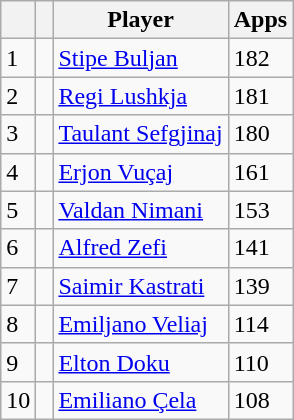<table class="wikitable sortable">
<tr>
<th> </th>
<th class="unsortable"> </th>
<th>Player</th>
<th>Apps</th>
</tr>
<tr>
<td>1</td>
<td></td>
<td><a href='#'>Stipe Buljan</a></td>
<td>182</td>
</tr>
<tr>
<td>2</td>
<td></td>
<td><a href='#'>Regi Lushkja</a></td>
<td>181</td>
</tr>
<tr>
<td>3</td>
<td></td>
<td><a href='#'>Taulant Sefgjinaj</a></td>
<td>180</td>
</tr>
<tr>
<td>4</td>
<td></td>
<td><a href='#'>Erjon Vuçaj</a></td>
<td>161</td>
</tr>
<tr>
<td>5</td>
<td></td>
<td><a href='#'>Valdan Nimani</a></td>
<td>153</td>
</tr>
<tr>
<td>6</td>
<td></td>
<td><a href='#'>Alfred Zefi</a></td>
<td>141</td>
</tr>
<tr>
<td>7</td>
<td></td>
<td><a href='#'>Saimir Kastrati</a></td>
<td>139</td>
</tr>
<tr>
<td>8</td>
<td></td>
<td><a href='#'>Emiljano Veliaj</a></td>
<td>114</td>
</tr>
<tr>
<td>9</td>
<td></td>
<td><a href='#'>Elton Doku</a></td>
<td>110</td>
</tr>
<tr>
<td>10</td>
<td></td>
<td><a href='#'>Emiliano Çela</a></td>
<td>108</td>
</tr>
</table>
